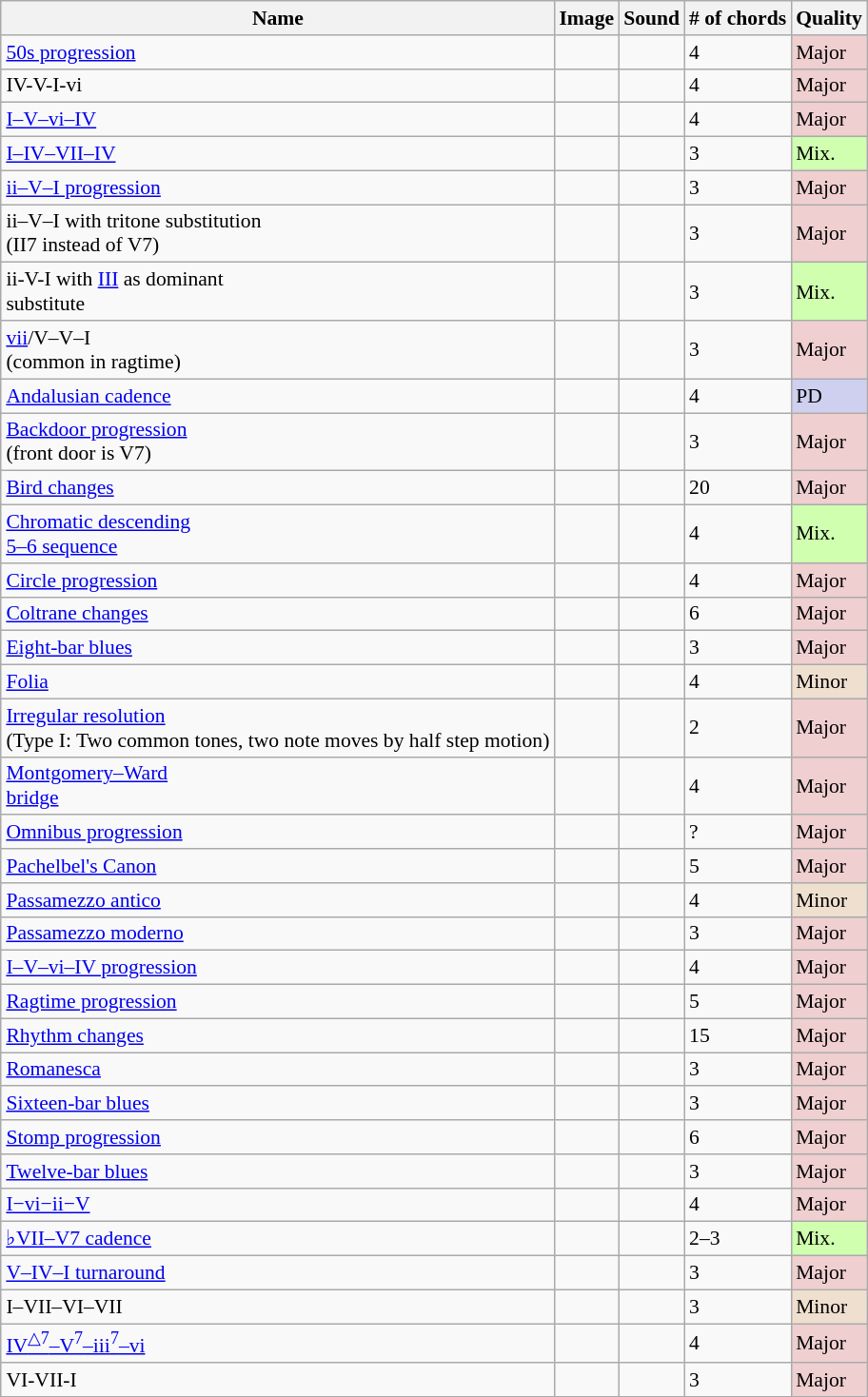<table class="wikitable sortable mw-collapsible" align="center" style="font-size:90%; float:center; margin: 0 0 1em 1em;">
<tr>
<th>Name</th>
<th>Image</th>
<th>Sound</th>
<th># of chords</th>
<th>Quality</th>
</tr>
<tr>
<td><a href='#'>50s progression</a></td>
<td></td>
<td></td>
<td>4</td>
<td bgcolor="#EFCFCF">Major</td>
</tr>
<tr>
<td>IV-V-I-vi</td>
<td></td>
<td></td>
<td>4</td>
<td bgcolor="#EFCFCF">Major</td>
</tr>
<tr>
<td><a href='#'>I–V–vi–IV</a></td>
<td></td>
<td></td>
<td>4</td>
<td bgcolor="#EFCFCF">Major</td>
</tr>
<tr>
<td><a href='#'>I–IV–VII–IV</a></td>
<td></td>
<td></td>
<td>3</td>
<td bgcolor="#CFFFAF">Mix.</td>
</tr>
<tr>
<td><a href='#'>ii–V–I progression</a></td>
<td></td>
<td></td>
<td>3</td>
<td bgcolor="#EFCFCF">Major</td>
</tr>
<tr>
<td>ii–V–I with tritone substitution<br> (II7 instead of V7)</td>
<td></td>
<td></td>
<td>3</td>
<td bgcolor="#EFCFCF">Major</td>
</tr>
<tr>
<td>ii-V-I with <a href='#'>III</a> as dominant<br> substitute</td>
<td></td>
<td></td>
<td>3</td>
<td bgcolor="#CFFFAF">Mix.</td>
</tr>
<tr>
<td><a href='#'>vii</a>/V–V–I<br>(common in ragtime)</td>
<td></td>
<td></td>
<td>3</td>
<td bgcolor="#EFCFCF">Major</td>
</tr>
<tr>
<td><a href='#'>Andalusian cadence</a></td>
<td></td>
<td></td>
<td>4</td>
<td bgcolor="#CFCFEF">PD</td>
</tr>
<tr>
<td><a href='#'>Backdoor progression</a><br> (front door is V7)</td>
<td></td>
<td></td>
<td>3</td>
<td bgcolor="#EFCFCF">Major</td>
</tr>
<tr>
<td><a href='#'>Bird changes</a></td>
<td></td>
<td></td>
<td>20</td>
<td bgcolor="#EFCFCF">Major</td>
</tr>
<tr>
<td><a href='#'>Chromatic descending<br> 5–6 sequence</a></td>
<td></td>
<td></td>
<td>4</td>
<td bgcolor="#CFFFAF">Mix.</td>
</tr>
<tr>
<td><a href='#'>Circle progression</a></td>
<td></td>
<td></td>
<td>4</td>
<td bgcolor="#EFCFCF">Major</td>
</tr>
<tr>
<td><a href='#'>Coltrane changes</a></td>
<td></td>
<td></td>
<td>6</td>
<td bgcolor="#EFCFCF">Major</td>
</tr>
<tr>
<td><a href='#'>Eight-bar blues</a></td>
<td></td>
<td></td>
<td>3</td>
<td bgcolor="#EFCFCF">Major</td>
</tr>
<tr>
<td><a href='#'>Folia</a></td>
<td></td>
<td></td>
<td>4</td>
<td bgcolor="#EFDFCF">Minor</td>
</tr>
<tr>
<td><a href='#'>Irregular resolution</a><br>(Type I: Two common tones, two note moves by half step motion)</td>
<td></td>
<td></td>
<td>2</td>
<td bgcolor="#EFCFCF">Major</td>
</tr>
<tr>
<td><a href='#'>Montgomery–Ward<br> bridge</a></td>
<td></td>
<td></td>
<td>4</td>
<td bgcolor="#EFCFCF">Major</td>
</tr>
<tr>
<td><a href='#'>Omnibus progression</a></td>
<td></td>
<td></td>
<td>?</td>
<td bgcolor="#EFCFCF">Major</td>
</tr>
<tr>
<td><a href='#'>Pachelbel's Canon</a></td>
<td></td>
<td></td>
<td>5</td>
<td bgcolor="#EFCFCF">Major</td>
</tr>
<tr>
<td><a href='#'>Passamezzo antico</a></td>
<td></td>
<td></td>
<td>4</td>
<td bgcolor="#EFDFCF">Minor</td>
</tr>
<tr>
<td><a href='#'>Passamezzo moderno</a></td>
<td></td>
<td></td>
<td>3</td>
<td bgcolor="#EFCFCF">Major</td>
</tr>
<tr>
<td><a href='#'>I–V–vi–IV progression</a></td>
<td></td>
<td></td>
<td>4</td>
<td bgcolor="#EFCFCF">Major</td>
</tr>
<tr>
<td><a href='#'>Ragtime progression</a></td>
<td></td>
<td></td>
<td>5</td>
<td bgcolor="#EFCFCF">Major</td>
</tr>
<tr>
<td><a href='#'>Rhythm changes</a></td>
<td></td>
<td></td>
<td>15</td>
<td bgcolor="#EFCFCF">Major</td>
</tr>
<tr>
<td><a href='#'>Romanesca</a></td>
<td></td>
<td></td>
<td>3</td>
<td bgcolor="#EFCFCF">Major</td>
</tr>
<tr>
<td><a href='#'>Sixteen-bar blues</a></td>
<td></td>
<td></td>
<td>3</td>
<td bgcolor="#EFCFCF">Major</td>
</tr>
<tr>
<td><a href='#'>Stomp progression</a></td>
<td></td>
<td></td>
<td>6</td>
<td bgcolor="#EFCFCF">Major</td>
</tr>
<tr>
<td><a href='#'>Twelve-bar blues</a></td>
<td></td>
<td></td>
<td>3</td>
<td bgcolor="#EFCFCF">Major</td>
</tr>
<tr>
<td><a href='#'>I−vi−ii−V</a></td>
<td></td>
<td></td>
<td>4</td>
<td bgcolor="#EFCFCF">Major</td>
</tr>
<tr>
<td><a href='#'>♭VII–V7 cadence</a></td>
<td></td>
<td><br></td>
<td>2–3</td>
<td bgcolor="#CFFFAF">Mix.</td>
</tr>
<tr>
<td><a href='#'>V–IV–I turnaround</a></td>
<td></td>
<td></td>
<td>3</td>
<td bgcolor="#EFCFCF">Major</td>
</tr>
<tr>
<td>I–VII–VI–VII</td>
<td></td>
<td></td>
<td>3</td>
<td bgcolor="#EFDFCF">Minor</td>
</tr>
<tr>
<td><a href='#'>IV<sup>△7</sup>–V<sup>7</sup>–iii<sup>7</sup>–vi</a></td>
<td></td>
<td></td>
<td>4</td>
<td bgcolor="#EFCFCF">Major</td>
</tr>
<tr>
<td>VI-VII-I</td>
<td></td>
<td></td>
<td>3</td>
<td bgcolor="#EFCFCF">Major</td>
</tr>
</table>
